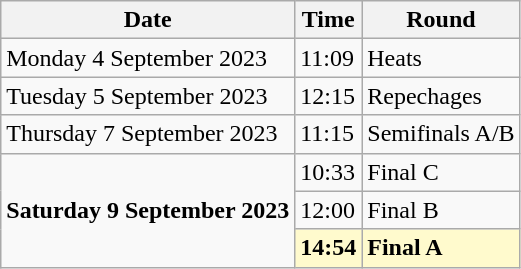<table class="wikitable">
<tr>
<th>Date</th>
<th>Time</th>
<th>Round</th>
</tr>
<tr>
<td>Monday 4 September 2023</td>
<td>11:09</td>
<td>Heats</td>
</tr>
<tr>
<td>Tuesday 5 September 2023</td>
<td>12:15</td>
<td>Repechages</td>
</tr>
<tr>
<td>Thursday 7 September 2023</td>
<td>11:15</td>
<td>Semifinals  A/B</td>
</tr>
<tr>
<td rowspan=3><strong>Saturday 9 September 2023</strong></td>
<td>10:33</td>
<td>Final C</td>
</tr>
<tr>
<td>12:00</td>
<td>Final B</td>
</tr>
<tr>
<td style=background:lemonchiffon><strong>14:54</strong></td>
<td style=background:lemonchiffon><strong>Final A</strong></td>
</tr>
</table>
